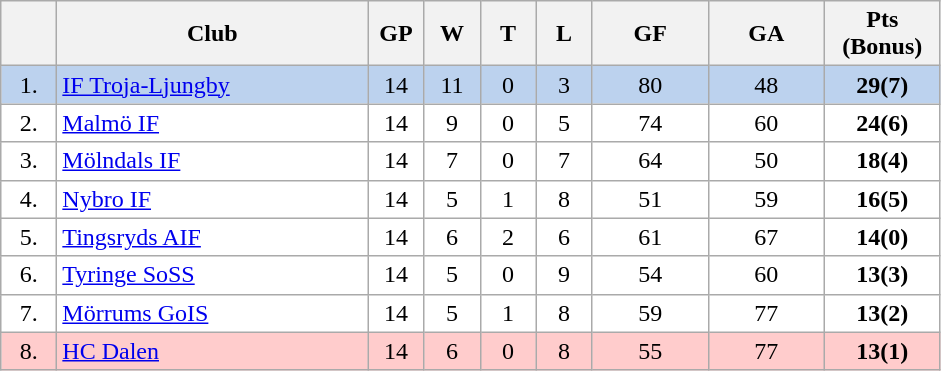<table class="wikitable">
<tr>
<th width="30"></th>
<th width="200">Club</th>
<th width="30">GP</th>
<th width="30">W</th>
<th width="30">T</th>
<th width="30">L</th>
<th width="70">GF</th>
<th width="70">GA</th>
<th width="70">Pts (Bonus)</th>
</tr>
<tr bgcolor="#BCD2EE" align="center">
<td>1.</td>
<td align="left"><a href='#'>IF Troja-Ljungby</a></td>
<td>14</td>
<td>11</td>
<td>0</td>
<td>3</td>
<td>80</td>
<td>48</td>
<td><strong>29(7)</strong></td>
</tr>
<tr bgcolor="#FFFFFF" align="center">
<td>2.</td>
<td align="left"><a href='#'>Malmö IF</a></td>
<td>14</td>
<td>9</td>
<td>0</td>
<td>5</td>
<td>74</td>
<td>60</td>
<td><strong>24(6)</strong></td>
</tr>
<tr bgcolor="#FFFFFF" align="center">
<td>3.</td>
<td align="left"><a href='#'>Mölndals IF</a></td>
<td>14</td>
<td>7</td>
<td>0</td>
<td>7</td>
<td>64</td>
<td>50</td>
<td><strong>18(4)</strong></td>
</tr>
<tr bgcolor="#FFFFFF" align="center">
<td>4.</td>
<td align="left"><a href='#'>Nybro IF</a></td>
<td>14</td>
<td>5</td>
<td>1</td>
<td>8</td>
<td>51</td>
<td>59</td>
<td><strong>16(5)</strong></td>
</tr>
<tr bgcolor="#FFFFFF" align="center">
<td>5.</td>
<td align="left"><a href='#'>Tingsryds AIF</a></td>
<td>14</td>
<td>6</td>
<td>2</td>
<td>6</td>
<td>61</td>
<td>67</td>
<td><strong>14(0)</strong></td>
</tr>
<tr bgcolor="#FFFFFF" align="center">
<td>6.</td>
<td align="left"><a href='#'>Tyringe SoSS</a></td>
<td>14</td>
<td>5</td>
<td>0</td>
<td>9</td>
<td>54</td>
<td>60</td>
<td><strong>13(3)</strong></td>
</tr>
<tr bgcolor="#FFFFFF" align="center">
<td>7.</td>
<td align="left"><a href='#'>Mörrums GoIS</a></td>
<td>14</td>
<td>5</td>
<td>1</td>
<td>8</td>
<td>59</td>
<td>77</td>
<td><strong>13(2)</strong></td>
</tr>
<tr bgcolor="#FFCCCC" align="center">
<td>8.</td>
<td align="left"><a href='#'>HC Dalen</a></td>
<td>14</td>
<td>6</td>
<td>0</td>
<td>8</td>
<td>55</td>
<td>77</td>
<td><strong>13(1)</strong></td>
</tr>
</table>
